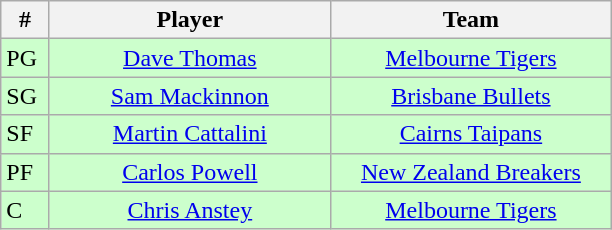<table class="wikitable" style="text-align:center">
<tr>
<th width=25>#</th>
<th width=180>Player</th>
<th width=180>Team</th>
</tr>
<tr style="background:#cfc;">
<td align=left>PG</td>
<td><a href='#'>Dave Thomas</a></td>
<td><a href='#'>Melbourne Tigers</a></td>
</tr>
<tr style="background:#cfc;">
<td align=left>SG</td>
<td><a href='#'>Sam Mackinnon</a></td>
<td><a href='#'>Brisbane Bullets</a></td>
</tr>
<tr style="background:#cfc;">
<td align=left>SF</td>
<td><a href='#'>Martin Cattalini</a></td>
<td><a href='#'>Cairns Taipans</a></td>
</tr>
<tr style="background:#cfc;">
<td align=left>PF</td>
<td><a href='#'>Carlos Powell</a></td>
<td><a href='#'>New Zealand Breakers</a></td>
</tr>
<tr style="background:#cfc;">
<td align=left>C</td>
<td><a href='#'>Chris Anstey</a></td>
<td><a href='#'>Melbourne Tigers</a></td>
</tr>
</table>
